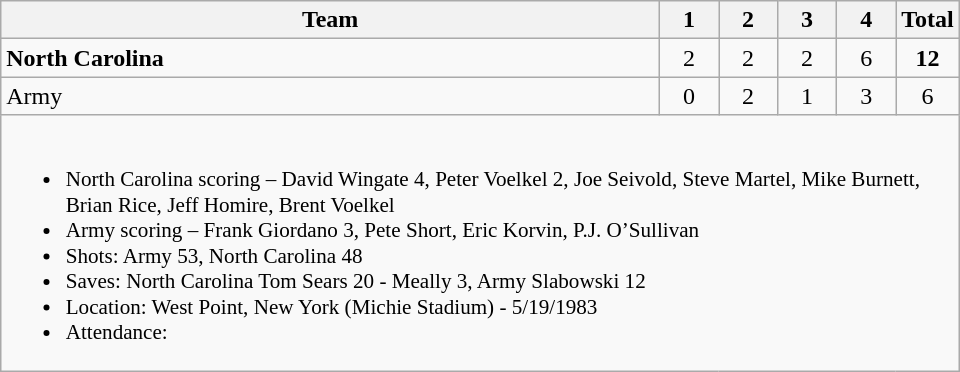<table class="wikitable" style="text-align:center; max-width:40em">
<tr>
<th>Team</th>
<th style="width:2em">1</th>
<th style="width:2em">2</th>
<th style="width:2em">3</th>
<th style="width:2em">4</th>
<th style="width:2em">Total</th>
</tr>
<tr>
<td style="text-align:left"><strong>North Carolina</strong></td>
<td>2</td>
<td>2</td>
<td>2</td>
<td>6</td>
<td><strong>12</strong></td>
</tr>
<tr>
<td style="text-align:left">Army</td>
<td>0</td>
<td>2</td>
<td>1</td>
<td>3</td>
<td>6</td>
</tr>
<tr>
<td colspan=6 style="text-align:left; font-size:88%;"><br><ul><li>North Carolina scoring – David Wingate 4, Peter Voelkel 2, Joe Seivold, Steve Martel, Mike Burnett, Brian Rice, Jeff Homire, Brent Voelkel</li><li>Army scoring – Frank Giordano 3, Pete Short, Eric Korvin, P.J. O’Sullivan</li><li>Shots: Army 53, North Carolina 48</li><li>Saves: North Carolina Tom Sears 20 - Meally 3, Army Slabowski 12</li><li>Location: West Point, New York (Michie Stadium) - 5/19/1983</li><li>Attendance:</li></ul></td>
</tr>
</table>
